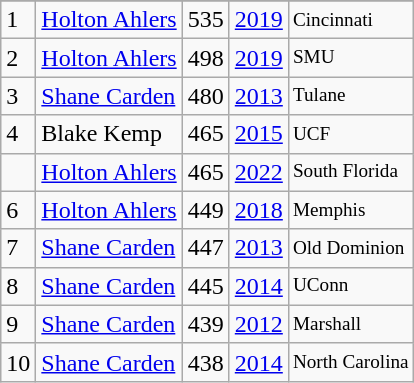<table class="wikitable">
<tr>
</tr>
<tr>
<td>1</td>
<td><a href='#'>Holton Ahlers</a></td>
<td>535</td>
<td><a href='#'>2019</a></td>
<td style="font-size:80%;">Cincinnati</td>
</tr>
<tr>
<td>2</td>
<td><a href='#'>Holton Ahlers</a></td>
<td>498</td>
<td><a href='#'>2019</a></td>
<td style="font-size:80%;">SMU</td>
</tr>
<tr>
<td>3</td>
<td><a href='#'>Shane Carden</a></td>
<td>480</td>
<td><a href='#'>2013</a></td>
<td style="font-size:80%;">Tulane</td>
</tr>
<tr>
<td>4</td>
<td>Blake Kemp</td>
<td>465</td>
<td><a href='#'>2015</a></td>
<td style="font-size:80%;">UCF</td>
</tr>
<tr>
<td></td>
<td><a href='#'>Holton Ahlers</a></td>
<td>465</td>
<td><a href='#'>2022</a></td>
<td style="font-size:80%;">South Florida</td>
</tr>
<tr>
<td>6</td>
<td><a href='#'>Holton Ahlers</a></td>
<td>449</td>
<td><a href='#'>2018</a></td>
<td style="font-size:80%;">Memphis</td>
</tr>
<tr>
<td>7</td>
<td><a href='#'>Shane Carden</a></td>
<td>447</td>
<td><a href='#'>2013</a></td>
<td style="font-size:80%;">Old Dominion</td>
</tr>
<tr>
<td>8</td>
<td><a href='#'>Shane Carden</a></td>
<td>445</td>
<td><a href='#'>2014</a></td>
<td style="font-size:80%;">UConn</td>
</tr>
<tr>
<td>9</td>
<td><a href='#'>Shane Carden</a></td>
<td>439</td>
<td><a href='#'>2012</a></td>
<td style="font-size:80%;">Marshall</td>
</tr>
<tr>
<td>10</td>
<td><a href='#'>Shane Carden</a></td>
<td>438</td>
<td><a href='#'>2014</a></td>
<td style="font-size:80%;">North Carolina</td>
</tr>
</table>
